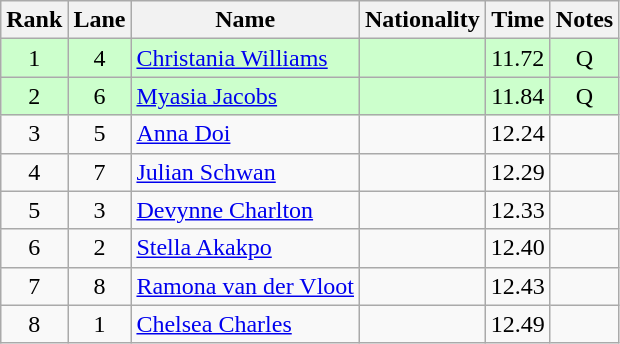<table class="wikitable sortable" style="text-align:center">
<tr>
<th>Rank</th>
<th>Lane</th>
<th>Name</th>
<th>Nationality</th>
<th>Time</th>
<th>Notes</th>
</tr>
<tr bgcolor=ccffcc>
<td align=center>1</td>
<td align=center>4</td>
<td align=left><a href='#'>Christania Williams</a></td>
<td align=left></td>
<td>11.72</td>
<td>Q</td>
</tr>
<tr bgcolor=ccffcc>
<td align=center>2</td>
<td align=center>6</td>
<td align=left><a href='#'>Myasia Jacobs</a></td>
<td align=left></td>
<td>11.84</td>
<td>Q</td>
</tr>
<tr>
<td align=center>3</td>
<td align=center>5</td>
<td align=left><a href='#'>Anna Doi</a></td>
<td align=left></td>
<td>12.24</td>
<td></td>
</tr>
<tr>
<td align=center>4</td>
<td align=center>7</td>
<td align=left><a href='#'>Julian Schwan</a></td>
<td align=left></td>
<td>12.29</td>
<td></td>
</tr>
<tr>
<td align=center>5</td>
<td align=center>3</td>
<td align=left><a href='#'>Devynne Charlton</a></td>
<td align=left></td>
<td>12.33</td>
<td></td>
</tr>
<tr>
<td align=center>6</td>
<td align=center>2</td>
<td align=left><a href='#'>Stella Akakpo</a></td>
<td align=left></td>
<td>12.40</td>
<td></td>
</tr>
<tr>
<td align=center>7</td>
<td align=center>8</td>
<td align=left><a href='#'>Ramona van der Vloot</a></td>
<td align=left></td>
<td>12.43</td>
<td></td>
</tr>
<tr>
<td align=center>8</td>
<td align=center>1</td>
<td align=left><a href='#'>Chelsea Charles</a></td>
<td align=left></td>
<td>12.49</td>
<td></td>
</tr>
</table>
